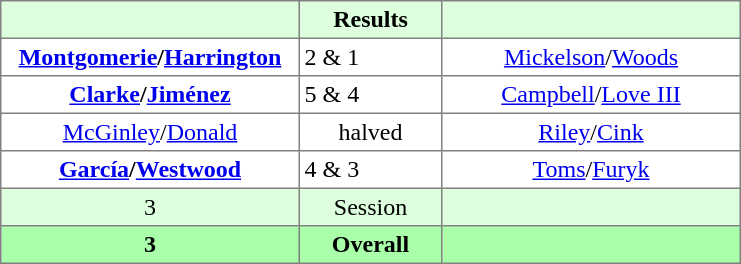<table border="1" cellpadding="3" style="border-collapse:collapse; text-align:center;">
<tr style="background:#dfd;">
<th style="width:12em;"></th>
<th style="width:5.5em;">Results</th>
<th style="width:12em;"></th>
</tr>
<tr>
<td><strong><a href='#'>Montgomerie</a>/<a href='#'>Harrington</a></strong></td>
<td align=left> 2 & 1</td>
<td><a href='#'>Mickelson</a>/<a href='#'>Woods</a></td>
</tr>
<tr>
<td><strong><a href='#'>Clarke</a>/<a href='#'>Jiménez</a></strong></td>
<td align=left> 5 & 4</td>
<td><a href='#'>Campbell</a>/<a href='#'>Love III</a></td>
</tr>
<tr>
<td><a href='#'>McGinley</a>/<a href='#'>Donald</a></td>
<td>halved</td>
<td><a href='#'>Riley</a>/<a href='#'>Cink</a></td>
</tr>
<tr>
<td><strong><a href='#'>García</a>/<a href='#'>Westwood</a></strong></td>
<td align=left> 4 & 3</td>
<td><a href='#'>Toms</a>/<a href='#'>Furyk</a></td>
</tr>
<tr style="background:#dfd;">
<td>3</td>
<td>Session</td>
<td></td>
</tr>
<tr style="background:#afa;">
<th>3</th>
<th>Overall</th>
<th></th>
</tr>
</table>
